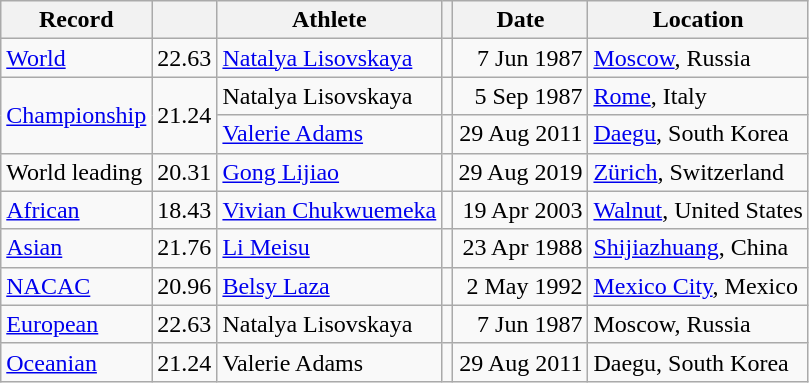<table class="wikitable">
<tr>
<th>Record</th>
<th></th>
<th>Athlete</th>
<th></th>
<th>Date</th>
<th>Location</th>
</tr>
<tr>
<td><a href='#'>World</a></td>
<td>22.63</td>
<td><a href='#'>Natalya Lisovskaya</a></td>
<td></td>
<td align=right>7 Jun 1987</td>
<td><a href='#'>Moscow</a>, Russia</td>
</tr>
<tr>
<td rowspan=2><a href='#'>Championship</a></td>
<td rowspan=2>21.24</td>
<td>Natalya Lisovskaya</td>
<td></td>
<td align=right>5 Sep 1987</td>
<td><a href='#'>Rome</a>, Italy</td>
</tr>
<tr>
<td><a href='#'>Valerie Adams</a></td>
<td></td>
<td align=right>29 Aug 2011</td>
<td><a href='#'>Daegu</a>, South Korea</td>
</tr>
<tr>
<td>World leading</td>
<td>20.31</td>
<td><a href='#'>Gong Lijiao</a></td>
<td></td>
<td align=right>29 Aug 2019</td>
<td><a href='#'>Zürich</a>, Switzerland</td>
</tr>
<tr>
<td><a href='#'>African</a></td>
<td>18.43</td>
<td><a href='#'>Vivian Chukwuemeka</a></td>
<td></td>
<td align=right>19 Apr 2003</td>
<td><a href='#'>Walnut</a>, United States</td>
</tr>
<tr>
<td><a href='#'>Asian</a></td>
<td>21.76</td>
<td><a href='#'>Li Meisu</a></td>
<td></td>
<td align=right>23 Apr 1988</td>
<td><a href='#'>Shijiazhuang</a>, China</td>
</tr>
<tr>
<td><a href='#'>NACAC</a></td>
<td>20.96</td>
<td><a href='#'>Belsy Laza</a></td>
<td></td>
<td align=right>2 May 1992</td>
<td><a href='#'>Mexico City</a>, Mexico</td>
</tr>
<tr>
<td><a href='#'>European</a></td>
<td>22.63</td>
<td>Natalya Lisovskaya</td>
<td></td>
<td align=right>7 Jun 1987</td>
<td>Moscow, Russia</td>
</tr>
<tr>
<td><a href='#'>Oceanian</a></td>
<td>21.24</td>
<td>Valerie Adams</td>
<td></td>
<td align=right>29 Aug 2011</td>
<td>Daegu, South Korea</td>
</tr>
</table>
